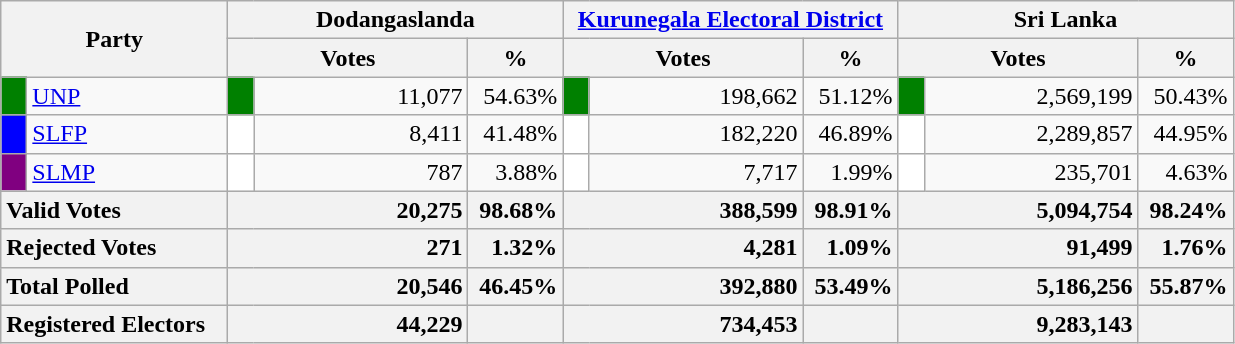<table class="wikitable">
<tr>
<th colspan="2" width="144px"rowspan="2">Party</th>
<th colspan="3" width="216px">Dodangaslanda</th>
<th colspan="3" width="216px"><a href='#'>Kurunegala Electoral District</a></th>
<th colspan="3" width="216px">Sri Lanka</th>
</tr>
<tr>
<th colspan="2" width="144px">Votes</th>
<th>%</th>
<th colspan="2" width="144px">Votes</th>
<th>%</th>
<th colspan="2" width="144px">Votes</th>
<th>%</th>
</tr>
<tr>
<td style="background-color:green;" width="10px"></td>
<td style="text-align:left;"><a href='#'>UNP</a></td>
<td style="background-color:green;" width="10px"></td>
<td style="text-align:right;">11,077</td>
<td style="text-align:right;">54.63%</td>
<td style="background-color:green;" width="10px"></td>
<td style="text-align:right;">198,662</td>
<td style="text-align:right;">51.12%</td>
<td style="background-color:green;" width="10px"></td>
<td style="text-align:right;">2,569,199</td>
<td style="text-align:right;">50.43%</td>
</tr>
<tr>
<td style="background-color:blue;" width="10px"></td>
<td style="text-align:left;"><a href='#'>SLFP</a></td>
<td style="background-color:white;" width="10px"></td>
<td style="text-align:right;">8,411</td>
<td style="text-align:right;">41.48%</td>
<td style="background-color:white;" width="10px"></td>
<td style="text-align:right;">182,220</td>
<td style="text-align:right;">46.89%</td>
<td style="background-color:white;" width="10px"></td>
<td style="text-align:right;">2,289,857</td>
<td style="text-align:right;">44.95%</td>
</tr>
<tr>
<td style="background-color:purple;" width="10px"></td>
<td style="text-align:left;"><a href='#'>SLMP</a></td>
<td style="background-color:white;" width="10px"></td>
<td style="text-align:right;">787</td>
<td style="text-align:right;">3.88%</td>
<td style="background-color:white;" width="10px"></td>
<td style="text-align:right;">7,717</td>
<td style="text-align:right;">1.99%</td>
<td style="background-color:white;" width="10px"></td>
<td style="text-align:right;">235,701</td>
<td style="text-align:right;">4.63%</td>
</tr>
<tr>
<th colspan="2" width="144px"style="text-align:left;">Valid Votes</th>
<th style="text-align:right;"colspan="2" width="144px">20,275</th>
<th style="text-align:right;">98.68%</th>
<th style="text-align:right;"colspan="2" width="144px">388,599</th>
<th style="text-align:right;">98.91%</th>
<th style="text-align:right;"colspan="2" width="144px">5,094,754</th>
<th style="text-align:right;">98.24%</th>
</tr>
<tr>
<th colspan="2" width="144px"style="text-align:left;">Rejected Votes</th>
<th style="text-align:right;"colspan="2" width="144px">271</th>
<th style="text-align:right;">1.32%</th>
<th style="text-align:right;"colspan="2" width="144px">4,281</th>
<th style="text-align:right;">1.09%</th>
<th style="text-align:right;"colspan="2" width="144px">91,499</th>
<th style="text-align:right;">1.76%</th>
</tr>
<tr>
<th colspan="2" width="144px"style="text-align:left;">Total Polled</th>
<th style="text-align:right;"colspan="2" width="144px">20,546</th>
<th style="text-align:right;">46.45%</th>
<th style="text-align:right;"colspan="2" width="144px">392,880</th>
<th style="text-align:right;">53.49%</th>
<th style="text-align:right;"colspan="2" width="144px">5,186,256</th>
<th style="text-align:right;">55.87%</th>
</tr>
<tr>
<th colspan="2" width="144px"style="text-align:left;">Registered Electors</th>
<th style="text-align:right;"colspan="2" width="144px">44,229</th>
<th></th>
<th style="text-align:right;"colspan="2" width="144px">734,453</th>
<th></th>
<th style="text-align:right;"colspan="2" width="144px">9,283,143</th>
<th></th>
</tr>
</table>
